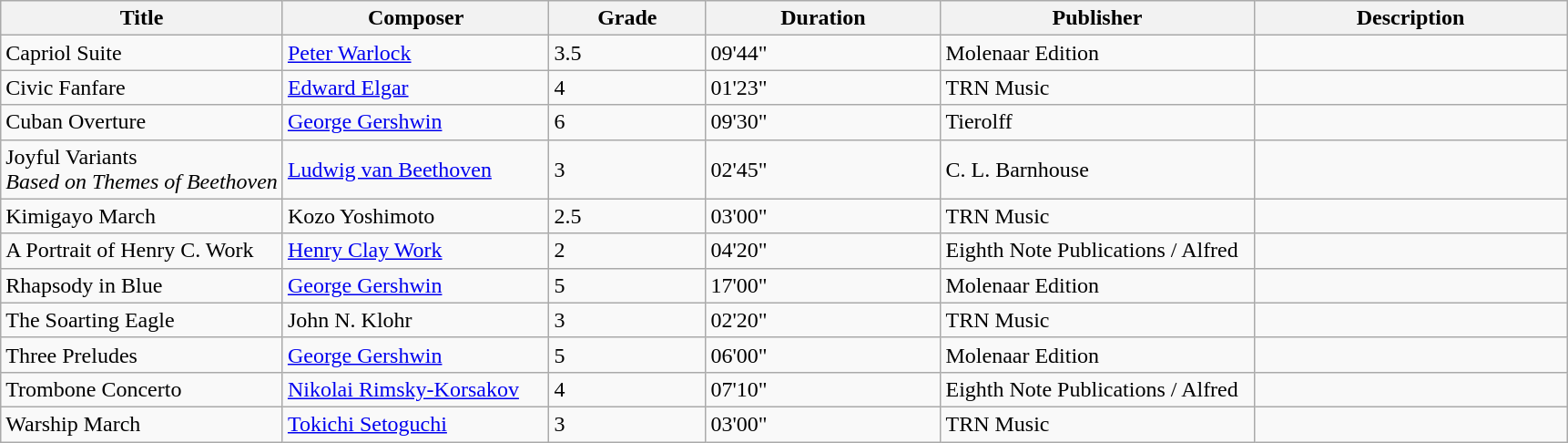<table class="wikitable sortable">
<tr>
<th width=18%>Title</th>
<th width=17%>Composer</th>
<th width=10%>Grade</th>
<th width=15%>Duration</th>
<th width=20%>Publisher</th>
<th width=20%>Description</th>
</tr>
<tr>
<td>Capriol Suite</td>
<td><a href='#'>Peter Warlock</a></td>
<td>3.5</td>
<td>09'44"</td>
<td>Molenaar Edition</td>
<td></td>
</tr>
<tr>
<td>Civic Fanfare</td>
<td><a href='#'>Edward Elgar</a></td>
<td>4</td>
<td>01'23"</td>
<td>TRN Music</td>
<td></td>
</tr>
<tr>
<td>Cuban Overture</td>
<td><a href='#'>George Gershwin</a></td>
<td>6</td>
<td>09'30"</td>
<td>Tierolff</td>
<td></td>
</tr>
<tr>
<td>Joyful Variants <br><em>Based on Themes of Beethoven</em></td>
<td><a href='#'>Ludwig van Beethoven</a></td>
<td>3</td>
<td>02'45"</td>
<td>C. L. Barnhouse</td>
<td></td>
</tr>
<tr>
<td>Kimigayo March</td>
<td>Kozo Yoshimoto</td>
<td>2.5</td>
<td>03'00"</td>
<td>TRN Music</td>
<td></td>
</tr>
<tr>
<td>A Portrait of Henry C. Work</td>
<td><a href='#'>Henry Clay Work</a></td>
<td>2</td>
<td>04'20"</td>
<td>Eighth Note Publications / Alfred</td>
<td></td>
</tr>
<tr>
<td>Rhapsody in Blue</td>
<td><a href='#'>George Gershwin</a></td>
<td>5</td>
<td>17'00"</td>
<td>Molenaar Edition</td>
<td></td>
</tr>
<tr>
<td>The Soarting Eagle</td>
<td>John N. Klohr</td>
<td>3</td>
<td>02'20"</td>
<td>TRN Music</td>
<td></td>
</tr>
<tr>
<td>Three Preludes</td>
<td><a href='#'>George Gershwin</a></td>
<td>5</td>
<td>06'00"</td>
<td>Molenaar Edition</td>
<td></td>
</tr>
<tr>
<td>Trombone Concerto</td>
<td><a href='#'>Nikolai Rimsky-Korsakov</a></td>
<td>4</td>
<td>07'10"</td>
<td>Eighth Note Publications / Alfred</td>
<td></td>
</tr>
<tr>
<td>Warship March</td>
<td><a href='#'>Tokichi Setoguchi</a></td>
<td>3</td>
<td>03'00"</td>
<td>TRN Music</td>
<td></td>
</tr>
</table>
